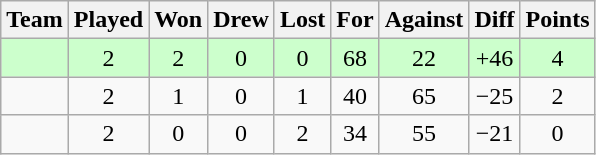<table class="wikitable" style="text-align:center">
<tr>
<th>Team</th>
<th>Played</th>
<th>Won</th>
<th>Drew</th>
<th>Lost</th>
<th>For</th>
<th>Against</th>
<th>Diff</th>
<th>Points</th>
</tr>
<tr bgcolor="#ccffcc">
<td align=left></td>
<td>2</td>
<td>2</td>
<td>0</td>
<td>0</td>
<td>68</td>
<td>22</td>
<td>+46</td>
<td>4</td>
</tr>
<tr>
<td align=left></td>
<td>2</td>
<td>1</td>
<td>0</td>
<td>1</td>
<td>40</td>
<td>65</td>
<td>−25</td>
<td>2</td>
</tr>
<tr>
<td align=left></td>
<td>2</td>
<td>0</td>
<td>0</td>
<td>2</td>
<td>34</td>
<td>55</td>
<td>−21</td>
<td>0</td>
</tr>
</table>
